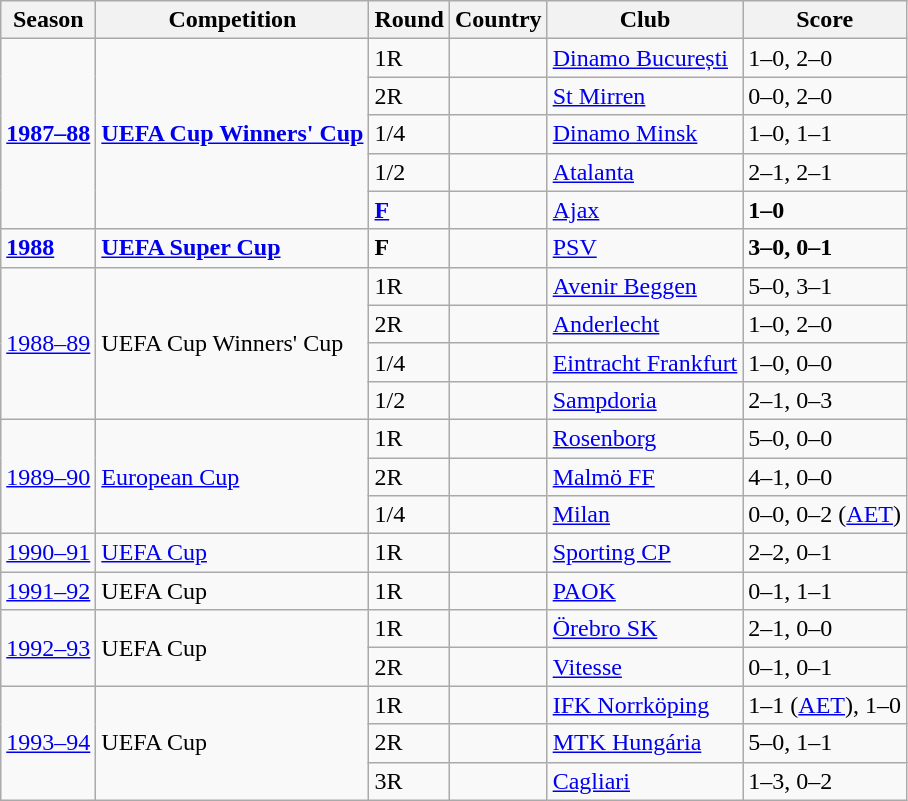<table class="wikitable collapsible">
<tr>
<th>Season</th>
<th>Competition</th>
<th>Round</th>
<th>Country</th>
<th>Club</th>
<th>Score</th>
</tr>
<tr>
<td rowspan=5><strong><a href='#'>1987–88</a></strong></td>
<td rowspan=5><strong><a href='#'>UEFA Cup Winners' Cup</a></strong></td>
<td>1R</td>
<td></td>
<td><a href='#'>Dinamo București</a></td>
<td>1–0, 2–0</td>
</tr>
<tr>
<td>2R</td>
<td></td>
<td><a href='#'>St Mirren</a></td>
<td>0–0, 2–0</td>
</tr>
<tr>
<td>1/4</td>
<td></td>
<td><a href='#'>Dinamo Minsk</a></td>
<td>1–0, 1–1</td>
</tr>
<tr>
<td>1/2</td>
<td></td>
<td><a href='#'>Atalanta</a></td>
<td>2–1, 2–1</td>
</tr>
<tr>
<td><strong><a href='#'>F</a></strong></td>
<td></td>
<td><a href='#'>Ajax</a></td>
<td><strong>1–0</strong></td>
</tr>
<tr>
<td><strong><a href='#'>1988</a></strong></td>
<td><strong><a href='#'>UEFA Super Cup</a></strong></td>
<td><strong>F</strong></td>
<td></td>
<td><a href='#'>PSV</a></td>
<td><strong>3–0, 0–1</strong></td>
</tr>
<tr>
<td rowspan=4><a href='#'>1988–89</a></td>
<td rowspan=4>UEFA Cup Winners' Cup</td>
<td>1R</td>
<td></td>
<td><a href='#'>Avenir Beggen</a></td>
<td>5–0, 3–1</td>
</tr>
<tr>
<td>2R</td>
<td></td>
<td><a href='#'>Anderlecht</a></td>
<td>1–0, 2–0</td>
</tr>
<tr>
<td>1/4</td>
<td></td>
<td><a href='#'>Eintracht Frankfurt</a></td>
<td>1–0, 0–0</td>
</tr>
<tr>
<td>1/2</td>
<td></td>
<td><a href='#'>Sampdoria</a></td>
<td>2–1, 0–3</td>
</tr>
<tr>
<td rowspan=3><a href='#'>1989–90</a></td>
<td rowspan=3><a href='#'>European Cup</a></td>
<td>1R</td>
<td></td>
<td><a href='#'>Rosenborg</a></td>
<td>5–0, 0–0</td>
</tr>
<tr>
<td>2R</td>
<td></td>
<td><a href='#'>Malmö FF</a></td>
<td>4–1, 0–0</td>
</tr>
<tr>
<td>1/4</td>
<td></td>
<td><a href='#'>Milan</a></td>
<td>0–0, 0–2 (<a href='#'>AET</a>)</td>
</tr>
<tr>
<td><a href='#'>1990–91</a></td>
<td><a href='#'>UEFA Cup</a></td>
<td>1R</td>
<td></td>
<td><a href='#'>Sporting CP</a></td>
<td>2–2, 0–1</td>
</tr>
<tr>
<td><a href='#'>1991–92</a></td>
<td>UEFA Cup</td>
<td>1R</td>
<td></td>
<td><a href='#'>PAOK</a></td>
<td>0–1, 1–1</td>
</tr>
<tr>
<td rowspan=2><a href='#'>1992–93</a></td>
<td rowspan=2>UEFA Cup</td>
<td>1R</td>
<td></td>
<td><a href='#'>Örebro SK</a></td>
<td>2–1, 0–0</td>
</tr>
<tr>
<td>2R</td>
<td></td>
<td><a href='#'>Vitesse</a></td>
<td>0–1, 0–1</td>
</tr>
<tr>
<td rowspan=3><a href='#'>1993–94</a></td>
<td rowspan=3>UEFA Cup</td>
<td>1R</td>
<td></td>
<td><a href='#'>IFK Norrköping</a></td>
<td>1–1 (<a href='#'>AET</a>), 1–0</td>
</tr>
<tr>
<td>2R</td>
<td></td>
<td><a href='#'>MTK Hungária</a></td>
<td>5–0, 1–1</td>
</tr>
<tr>
<td>3R</td>
<td></td>
<td><a href='#'>Cagliari</a></td>
<td>1–3, 0–2<br></td>
</tr>
</table>
